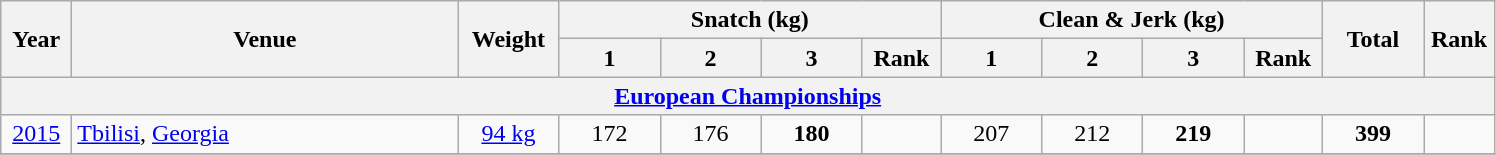<table class="wikitable" style="text-align:center;">
<tr>
<th rowspan=2 width=40>Year</th>
<th rowspan=2 width=250>Venue</th>
<th rowspan=2 width=60>Weight</th>
<th colspan=4>Snatch (kg)</th>
<th colspan=4>Clean & Jerk (kg)</th>
<th rowspan=2 width=60>Total</th>
<th rowspan=2 width=40>Rank</th>
</tr>
<tr>
<th width=60>1</th>
<th width=60>2</th>
<th width=60>3</th>
<th width=45>Rank</th>
<th width=60>1</th>
<th width=60>2</th>
<th width=60>3</th>
<th width=45>Rank</th>
</tr>
<tr>
<th colspan=13><a href='#'>European Championships</a></th>
</tr>
<tr>
<td><a href='#'>2015</a></td>
<td align=left> <a href='#'>Tbilisi</a>, <a href='#'>Georgia</a></td>
<td><a href='#'>94 kg</a></td>
<td>172</td>
<td>176</td>
<td><strong>180</strong></td>
<td></td>
<td>207</td>
<td>212</td>
<td><strong>219</strong></td>
<td></td>
<td><strong>399</strong></td>
<td></td>
</tr>
<tr>
</tr>
</table>
